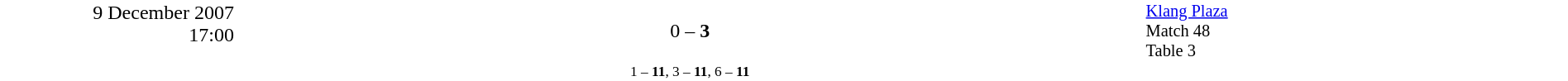<table style="width:100%; background:#ffffff;" cellspacing="0">
<tr>
<td rowspan="2" width="15%" style="text-align:right; vertical-align:top;">9 December 2007<br>17:00<br></td>
<td width="25%" style="text-align:right"></td>
<td width="8%" style="text-align:center">0 – <strong>3</strong></td>
<td width="25%"><strong></strong></td>
<td width="27%" style="font-size:85%; vertical-align:top;"><a href='#'>Klang Plaza</a><br>Match 48<br>Table 3</td>
</tr>
<tr width="58%" style="font-size:85%;vertical-align:top;"|>
<td colspan="3" style="font-size:85%; text-align:center; vertical-align:top;">1 – <strong>11</strong>, 3 – <strong>11</strong>, 6 – <strong>11</strong></td>
</tr>
</table>
